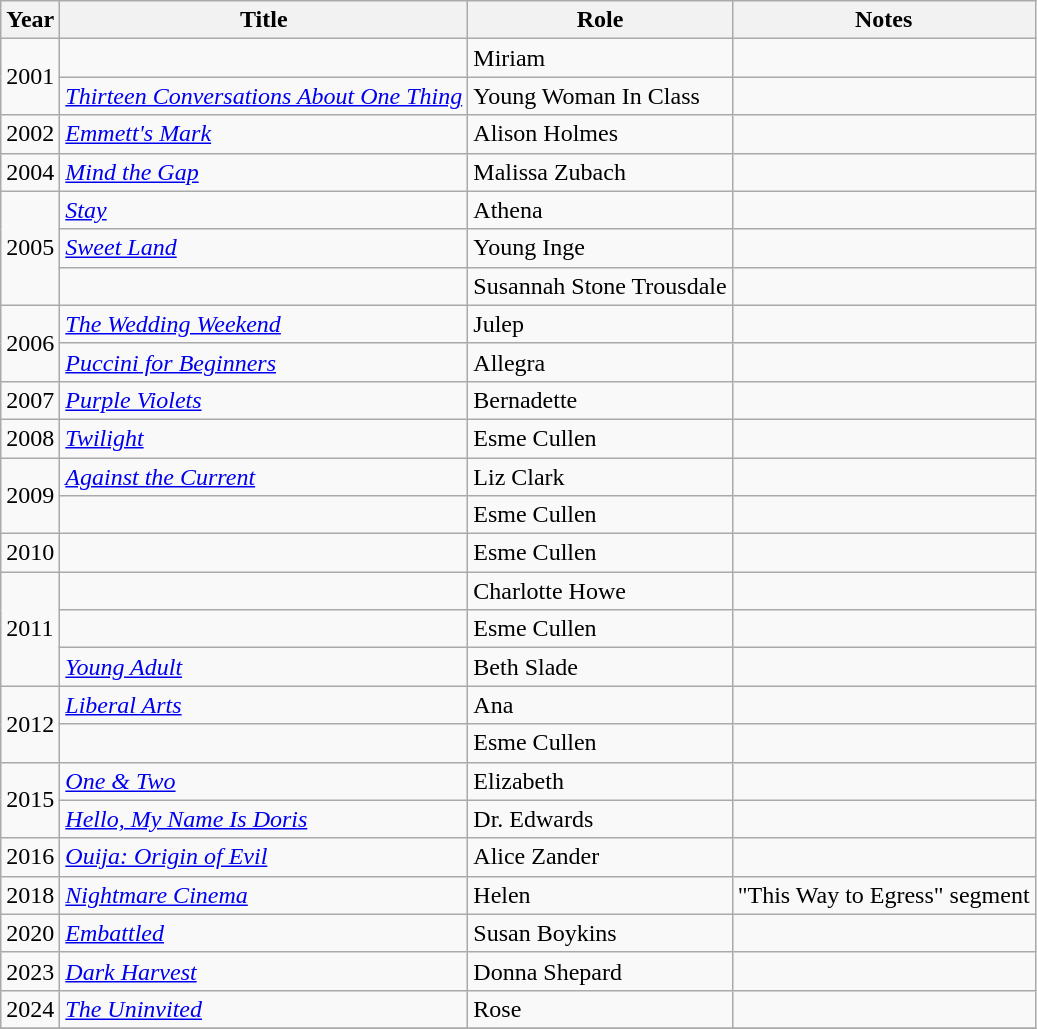<table class="wikitable sortable" >
<tr>
<th>Year</th>
<th>Title</th>
<th>Role</th>
<th class="unsortable">Notes</th>
</tr>
<tr>
<td rowspan=2>2001</td>
<td><em></em></td>
<td>Miriam</td>
<td></td>
</tr>
<tr>
<td><em><a href='#'>Thirteen Conversations About One Thing</a></em></td>
<td>Young Woman In Class</td>
<td></td>
</tr>
<tr>
<td>2002</td>
<td><em><a href='#'>Emmett's Mark</a></em></td>
<td>Alison Holmes</td>
<td></td>
</tr>
<tr>
<td>2004</td>
<td><em><a href='#'>Mind the Gap</a></em></td>
<td>Malissa Zubach</td>
<td></td>
</tr>
<tr>
<td rowspan=3>2005</td>
<td><em><a href='#'>Stay</a></em></td>
<td>Athena</td>
<td></td>
</tr>
<tr>
<td><em><a href='#'>Sweet Land</a></em></td>
<td>Young Inge</td>
<td></td>
</tr>
<tr>
<td><em></em></td>
<td>Susannah Stone Trousdale</td>
<td></td>
</tr>
<tr>
<td rowspan=2>2006</td>
<td><em><a href='#'>The Wedding Weekend</a></em></td>
<td>Julep</td>
<td></td>
</tr>
<tr>
<td><em><a href='#'>Puccini for Beginners</a></em></td>
<td>Allegra</td>
<td></td>
</tr>
<tr>
<td>2007</td>
<td><em><a href='#'>Purple Violets</a></em></td>
<td>Bernadette</td>
<td></td>
</tr>
<tr>
<td>2008</td>
<td><em><a href='#'>Twilight</a></em></td>
<td>Esme Cullen</td>
<td></td>
</tr>
<tr>
<td rowspan=2>2009</td>
<td><em><a href='#'>Against the Current</a></em></td>
<td>Liz Clark</td>
<td></td>
</tr>
<tr>
<td><em></em></td>
<td>Esme Cullen</td>
<td></td>
</tr>
<tr>
<td>2010</td>
<td><em></em></td>
<td>Esme Cullen</td>
<td></td>
</tr>
<tr>
<td rowspan=3>2011</td>
<td><em></em></td>
<td>Charlotte Howe</td>
<td></td>
</tr>
<tr>
<td><em></em></td>
<td>Esme Cullen</td>
<td></td>
</tr>
<tr>
<td><em><a href='#'>Young Adult</a></em></td>
<td>Beth Slade</td>
<td></td>
</tr>
<tr>
<td rowspan=2>2012</td>
<td><em><a href='#'>Liberal Arts</a></em></td>
<td>Ana</td>
<td></td>
</tr>
<tr>
<td><em></em></td>
<td>Esme Cullen</td>
<td></td>
</tr>
<tr>
<td rowspan=2>2015</td>
<td><em><a href='#'>One & Two</a></em></td>
<td>Elizabeth</td>
<td></td>
</tr>
<tr>
<td><em><a href='#'>Hello, My Name Is Doris</a></em></td>
<td>Dr. Edwards</td>
<td></td>
</tr>
<tr>
<td>2016</td>
<td><em><a href='#'>Ouija: Origin of Evil</a></em></td>
<td>Alice Zander</td>
<td></td>
</tr>
<tr>
<td>2018</td>
<td><em><a href='#'>Nightmare Cinema</a></em></td>
<td>Helen</td>
<td>"This Way to Egress" segment</td>
</tr>
<tr>
<td>2020</td>
<td><em><a href='#'>Embattled</a></em></td>
<td>Susan Boykins</td>
<td></td>
</tr>
<tr>
<td>2023</td>
<td><em><a href='#'>Dark Harvest</a></em></td>
<td>Donna Shepard</td>
<td></td>
</tr>
<tr>
<td>2024</td>
<td><em><a href='#'>The Uninvited</a></em></td>
<td>Rose</td>
<td></td>
</tr>
<tr>
</tr>
</table>
